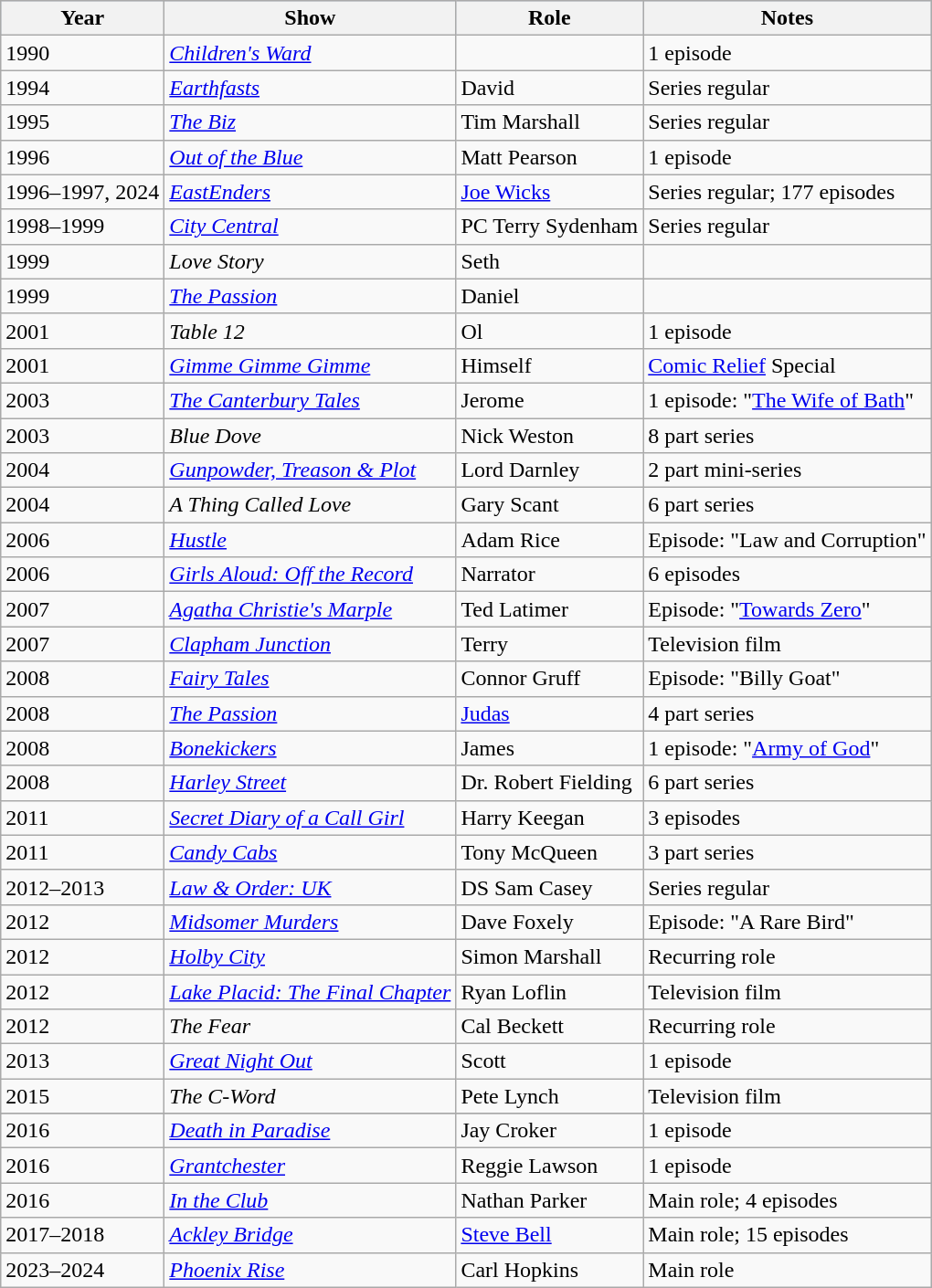<table class="wikitable">
<tr style="background:#b0c4de; text-align:center;">
<th>Year</th>
<th>Show</th>
<th>Role</th>
<th>Notes</th>
</tr>
<tr>
<td>1990</td>
<td><em><a href='#'>Children's Ward</a></em></td>
<td></td>
<td>1 episode</td>
</tr>
<tr>
<td>1994</td>
<td><em><a href='#'>Earthfasts</a></em></td>
<td>David</td>
<td>Series regular</td>
</tr>
<tr>
<td>1995</td>
<td><em><a href='#'>The Biz</a></em></td>
<td>Tim Marshall</td>
<td>Series regular</td>
</tr>
<tr>
<td>1996</td>
<td><em><a href='#'>Out of the Blue</a></em></td>
<td>Matt Pearson</td>
<td>1 episode</td>
</tr>
<tr>
<td>1996–1997, 2024</td>
<td><em><a href='#'>EastEnders</a></em></td>
<td><a href='#'>Joe Wicks</a></td>
<td>Series regular; 177 episodes</td>
</tr>
<tr>
<td>1998–1999</td>
<td><em><a href='#'>City Central</a></em></td>
<td>PC Terry Sydenham</td>
<td>Series regular</td>
</tr>
<tr>
<td>1999</td>
<td><em>Love Story</em></td>
<td>Seth</td>
<td></td>
</tr>
<tr>
<td>1999</td>
<td><em><a href='#'>The Passion</a></em></td>
<td>Daniel</td>
<td></td>
</tr>
<tr>
<td>2001</td>
<td><em>Table 12</em></td>
<td>Ol</td>
<td>1 episode</td>
</tr>
<tr>
<td>2001</td>
<td><em><a href='#'>Gimme Gimme Gimme</a></em></td>
<td>Himself</td>
<td><a href='#'>Comic Relief</a> Special</td>
</tr>
<tr>
<td>2003</td>
<td><em><a href='#'>The Canterbury Tales</a></em></td>
<td>Jerome</td>
<td>1 episode: "<a href='#'>The Wife of Bath</a>"</td>
</tr>
<tr>
<td>2003</td>
<td><em>Blue Dove</em></td>
<td>Nick Weston</td>
<td>8 part series</td>
</tr>
<tr>
<td>2004</td>
<td><em><a href='#'>Gunpowder, Treason & Plot</a></em></td>
<td>Lord Darnley</td>
<td>2 part mini-series</td>
</tr>
<tr>
<td>2004</td>
<td><em>A Thing Called Love</em></td>
<td>Gary Scant</td>
<td>6 part series</td>
</tr>
<tr>
<td>2006</td>
<td><em><a href='#'>Hustle</a></em></td>
<td>Adam Rice</td>
<td>Episode: "Law and Corruption"</td>
</tr>
<tr>
<td>2006</td>
<td><em><a href='#'>Girls Aloud: Off the Record</a></em></td>
<td>Narrator</td>
<td>6 episodes</td>
</tr>
<tr>
<td>2007</td>
<td><em><a href='#'>Agatha Christie's Marple</a></em></td>
<td>Ted Latimer</td>
<td>Episode: "<a href='#'>Towards Zero</a>"</td>
</tr>
<tr>
<td>2007</td>
<td><em><a href='#'>Clapham Junction</a></em></td>
<td>Terry</td>
<td>Television film</td>
</tr>
<tr>
<td>2008</td>
<td><em><a href='#'>Fairy Tales</a></em></td>
<td>Connor Gruff</td>
<td>Episode: "Billy Goat"</td>
</tr>
<tr>
<td>2008</td>
<td><em><a href='#'>The Passion</a></em></td>
<td><a href='#'>Judas</a></td>
<td>4 part series</td>
</tr>
<tr>
<td>2008</td>
<td><em><a href='#'>Bonekickers</a></em></td>
<td>James</td>
<td>1 episode: "<a href='#'>Army of God</a>"</td>
</tr>
<tr>
<td>2008</td>
<td><em><a href='#'>Harley Street</a></em></td>
<td>Dr. Robert Fielding</td>
<td>6 part series</td>
</tr>
<tr>
<td>2011</td>
<td><em><a href='#'>Secret Diary of a Call Girl</a></em></td>
<td>Harry Keegan</td>
<td>3 episodes</td>
</tr>
<tr>
<td>2011</td>
<td><em><a href='#'>Candy Cabs</a></em></td>
<td>Tony McQueen</td>
<td>3 part series</td>
</tr>
<tr>
<td>2012–2013</td>
<td><em><a href='#'>Law & Order: UK</a></em></td>
<td>DS Sam Casey</td>
<td>Series regular</td>
</tr>
<tr>
<td>2012</td>
<td><em><a href='#'>Midsomer Murders</a></em></td>
<td>Dave Foxely</td>
<td>Episode: "A Rare Bird"</td>
</tr>
<tr>
<td>2012</td>
<td><em><a href='#'>Holby City</a></em></td>
<td>Simon Marshall</td>
<td>Recurring role</td>
</tr>
<tr>
<td>2012</td>
<td><em><a href='#'>Lake Placid: The Final Chapter</a></em></td>
<td>Ryan Loflin</td>
<td>Television film</td>
</tr>
<tr>
<td>2012</td>
<td><em>The Fear</em></td>
<td>Cal Beckett</td>
<td>Recurring role</td>
</tr>
<tr>
<td>2013</td>
<td><em><a href='#'>Great Night Out</a></em></td>
<td>Scott</td>
<td>1 episode</td>
</tr>
<tr>
<td>2015</td>
<td><em>The C-Word</em></td>
<td>Pete Lynch</td>
<td>Television film</td>
</tr>
<tr>
</tr>
<tr>
<td>2016</td>
<td><em><a href='#'>Death in Paradise</a></em></td>
<td>Jay Croker</td>
<td>1 episode</td>
</tr>
<tr>
<td>2016</td>
<td><em><a href='#'>Grantchester</a></em></td>
<td>Reggie Lawson</td>
<td>1 episode</td>
</tr>
<tr>
<td>2016</td>
<td><em><a href='#'>In the Club</a></em></td>
<td>Nathan Parker</td>
<td>Main role; 4 episodes</td>
</tr>
<tr>
<td>2017–2018</td>
<td><em><a href='#'>Ackley Bridge</a></em></td>
<td><a href='#'>Steve Bell</a></td>
<td>Main role; 15 episodes</td>
</tr>
<tr>
<td>2023–2024</td>
<td><em><a href='#'>Phoenix Rise</a></em></td>
<td>Carl Hopkins</td>
<td>Main role</td>
</tr>
</table>
